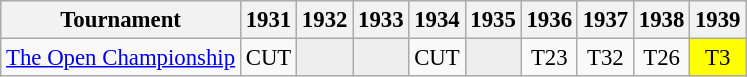<table class="wikitable" style="font-size:95%;text-align:center;">
<tr>
<th>Tournament</th>
<th>1931</th>
<th>1932</th>
<th>1933</th>
<th>1934</th>
<th>1935</th>
<th>1936</th>
<th>1937</th>
<th>1938</th>
<th>1939</th>
</tr>
<tr>
<td align=left><a href='#'>The Open Championship</a></td>
<td>CUT</td>
<td style="background:#eeeeee;"></td>
<td style="background:#eeeeee;"></td>
<td>CUT</td>
<td style="background:#eeeeee;"></td>
<td>T23</td>
<td>T32</td>
<td>T26</td>
<td style="background:yellow;">T3</td>
</tr>
</table>
